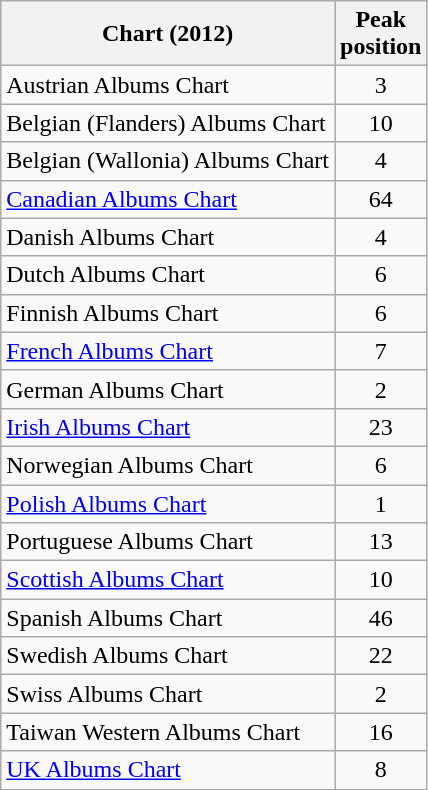<table class="wikitable sortable">
<tr>
<th>Chart (2012)</th>
<th>Peak <br>position</th>
</tr>
<tr>
<td>Austrian Albums Chart</td>
<td style="text-align:center;">3</td>
</tr>
<tr>
<td>Belgian (Flanders) Albums Chart</td>
<td style="text-align:center;">10</td>
</tr>
<tr>
<td>Belgian (Wallonia) Albums Chart</td>
<td style="text-align:center;">4</td>
</tr>
<tr>
<td><a href='#'>Canadian Albums Chart</a></td>
<td style="text-align:center;">64</td>
</tr>
<tr>
<td>Danish Albums Chart</td>
<td style="text-align:center;">4</td>
</tr>
<tr>
<td>Dutch Albums Chart</td>
<td style="text-align:center;">6</td>
</tr>
<tr>
<td>Finnish Albums Chart</td>
<td style="text-align:center;">6</td>
</tr>
<tr>
<td><a href='#'>French Albums Chart</a></td>
<td style="text-align:center;">7</td>
</tr>
<tr>
<td>German Albums Chart</td>
<td style="text-align:center;">2</td>
</tr>
<tr>
<td><a href='#'>Irish Albums Chart</a></td>
<td style="text-align:center;">23</td>
</tr>
<tr>
<td>Norwegian Albums Chart</td>
<td style="text-align:center;">6</td>
</tr>
<tr>
<td><a href='#'>Polish Albums Chart</a></td>
<td style="text-align:center;">1</td>
</tr>
<tr>
<td>Portuguese Albums Chart</td>
<td style="text-align:center;">13</td>
</tr>
<tr>
<td><a href='#'>Scottish Albums Chart</a></td>
<td style="text-align:center;">10</td>
</tr>
<tr>
<td>Spanish Albums Chart</td>
<td style="text-align:center;">46</td>
</tr>
<tr>
<td>Swedish Albums Chart</td>
<td style="text-align:center;">22</td>
</tr>
<tr>
<td>Swiss Albums Chart</td>
<td style="text-align:center;">2</td>
</tr>
<tr>
<td>Taiwan Western Albums Chart</td>
<td style="text-align:center;">16</td>
</tr>
<tr>
<td><a href='#'>UK Albums Chart</a></td>
<td style="text-align:center;">8</td>
</tr>
</table>
